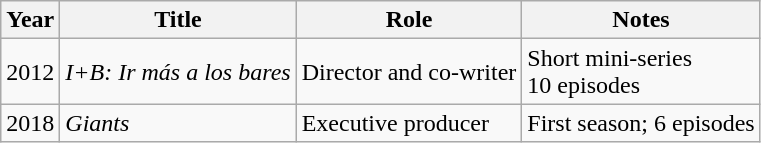<table class="wikitable sortable">
<tr>
<th>Year</th>
<th>Title</th>
<th>Role</th>
<th>Notes</th>
</tr>
<tr>
<td>2012</td>
<td><em>I+B: Ir más a los bares</em></td>
<td>Director and co-writer</td>
<td>Short mini-series<br>10 episodes</td>
</tr>
<tr>
<td>2018</td>
<td><em>Giants</em></td>
<td>Executive producer</td>
<td>First season; 6 episodes</td>
</tr>
</table>
